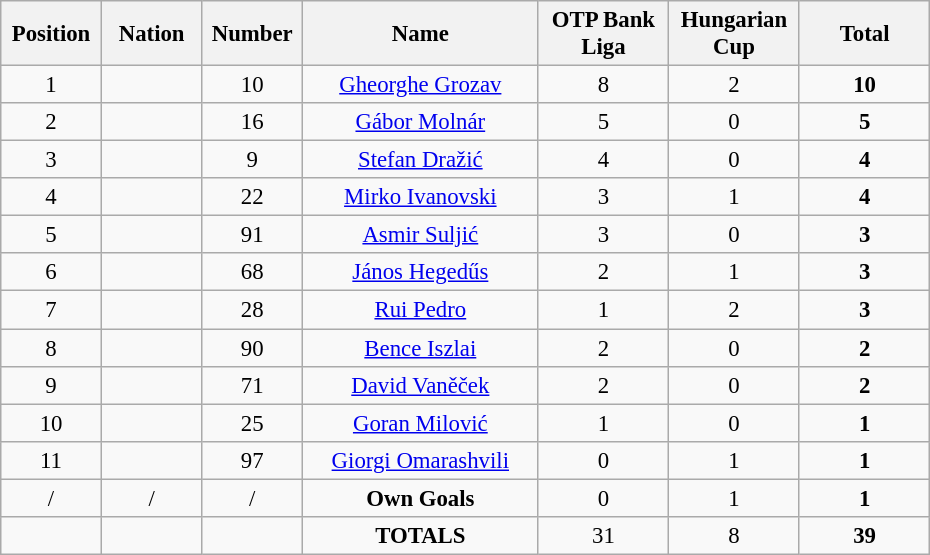<table class="wikitable" style="font-size: 95%; text-align: center;">
<tr>
<th width=60>Position</th>
<th width=60>Nation</th>
<th width=60>Number</th>
<th width=150>Name</th>
<th width=80>OTP Bank Liga</th>
<th width=80>Hungarian Cup</th>
<th width=80>Total</th>
</tr>
<tr>
<td>1</td>
<td></td>
<td>10</td>
<td><a href='#'>Gheorghe Grozav</a></td>
<td>8</td>
<td>2</td>
<td><strong>10</strong></td>
</tr>
<tr>
<td>2</td>
<td></td>
<td>16</td>
<td><a href='#'>Gábor Molnár</a></td>
<td>5</td>
<td>0</td>
<td><strong>5</strong></td>
</tr>
<tr>
<td>3</td>
<td></td>
<td>9</td>
<td><a href='#'>Stefan Dražić</a></td>
<td>4</td>
<td>0</td>
<td><strong>4</strong></td>
</tr>
<tr>
<td>4</td>
<td></td>
<td>22</td>
<td><a href='#'>Mirko Ivanovski</a></td>
<td>3</td>
<td>1</td>
<td><strong>4</strong></td>
</tr>
<tr>
<td>5</td>
<td></td>
<td>91</td>
<td><a href='#'>Asmir Suljić</a></td>
<td>3</td>
<td>0</td>
<td><strong>3</strong></td>
</tr>
<tr>
<td>6</td>
<td></td>
<td>68</td>
<td><a href='#'>János Hegedűs</a></td>
<td>2</td>
<td>1</td>
<td><strong>3</strong></td>
</tr>
<tr>
<td>7</td>
<td></td>
<td>28</td>
<td><a href='#'>Rui Pedro</a></td>
<td>1</td>
<td>2</td>
<td><strong>3</strong></td>
</tr>
<tr>
<td>8</td>
<td></td>
<td>90</td>
<td><a href='#'>Bence Iszlai</a></td>
<td>2</td>
<td>0</td>
<td><strong>2</strong></td>
</tr>
<tr>
<td>9</td>
<td></td>
<td>71</td>
<td><a href='#'>David Vaněček</a></td>
<td>2</td>
<td>0</td>
<td><strong>2</strong></td>
</tr>
<tr>
<td>10</td>
<td></td>
<td>25</td>
<td><a href='#'>Goran Milović</a></td>
<td>1</td>
<td>0</td>
<td><strong>1</strong></td>
</tr>
<tr>
<td>11</td>
<td></td>
<td>97</td>
<td><a href='#'>Giorgi Omarashvili</a></td>
<td>0</td>
<td>1</td>
<td><strong>1</strong></td>
</tr>
<tr>
<td>/</td>
<td>/</td>
<td>/</td>
<td><strong>Own Goals</strong></td>
<td>0</td>
<td>1</td>
<td><strong>1</strong></td>
</tr>
<tr>
<td></td>
<td></td>
<td></td>
<td><strong>TOTALS</strong></td>
<td>31</td>
<td>8</td>
<td><strong>39</strong></td>
</tr>
</table>
